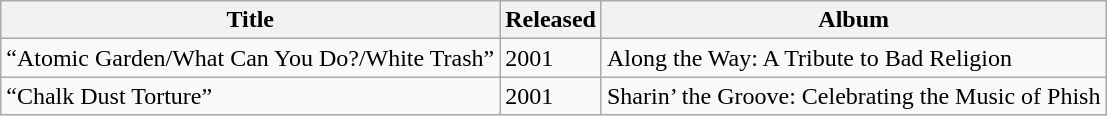<table class="wikitable">
<tr>
<th>Title</th>
<th>Released</th>
<th>Album</th>
</tr>
<tr>
<td>“Atomic Garden/What Can You Do?/White Trash”</td>
<td>2001</td>
<td>Along the Way: A Tribute to Bad Religion</td>
</tr>
<tr>
<td>“Chalk Dust Torture”</td>
<td>2001</td>
<td>Sharin’ the Groove: Celebrating the Music of Phish</td>
</tr>
</table>
